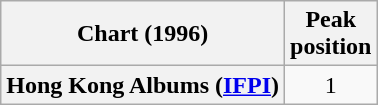<table class="wikitable plainrowheaders">
<tr>
<th scope="col">Chart (1996)</th>
<th scope="col">Peak<br>position</th>
</tr>
<tr>
<th scope="row">Hong Kong Albums (<a href='#'>IFPI</a>)</th>
<td align="center">1</td>
</tr>
</table>
